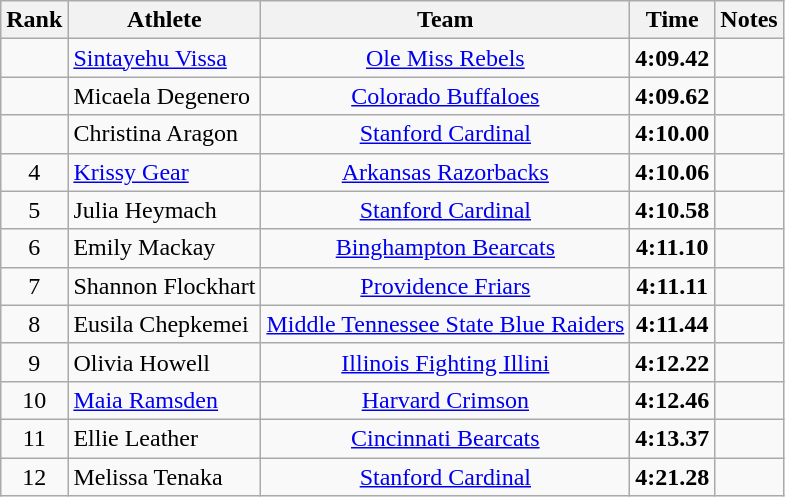<table class="wikitable sortable" style="text-align:center">
<tr>
<th>Rank</th>
<th>Athlete</th>
<th>Team</th>
<th>Time</th>
<th>Notes</th>
</tr>
<tr>
<td></td>
<td align=left> <a href='#'>Sintayehu Vissa</a></td>
<td><a href='#'>Ole Miss Rebels</a></td>
<td><strong>4:09.42</strong></td>
<td></td>
</tr>
<tr>
<td></td>
<td align=left> Micaela Degenero</td>
<td><a href='#'>Colorado Buffaloes</a></td>
<td><strong>4:09.62</strong></td>
<td></td>
</tr>
<tr>
<td></td>
<td align=left> Christina Aragon</td>
<td><a href='#'>Stanford Cardinal</a></td>
<td><strong>4:10.00</strong></td>
<td></td>
</tr>
<tr>
<td>4</td>
<td align=left> <a href='#'>Krissy Gear</a></td>
<td><a href='#'>Arkansas Razorbacks</a></td>
<td><strong>4:10.06</strong></td>
<td></td>
</tr>
<tr>
<td>5</td>
<td align=left> Julia Heymach</td>
<td><a href='#'>Stanford Cardinal</a></td>
<td><strong>4:10.58</strong></td>
<td></td>
</tr>
<tr>
<td>6</td>
<td align=left> Emily Mackay</td>
<td><a href='#'>Binghampton Bearcats</a></td>
<td><strong>4:11.10</strong></td>
<td></td>
</tr>
<tr>
<td>7</td>
<td align=left> Shannon Flockhart</td>
<td><a href='#'>Providence Friars</a></td>
<td><strong>4:11.11</strong></td>
<td></td>
</tr>
<tr>
<td>8</td>
<td align=left> Eusila Chepkemei</td>
<td><a href='#'>Middle Tennessee State Blue Raiders</a></td>
<td><strong>4:11.44</strong></td>
<td></td>
</tr>
<tr>
<td>9</td>
<td align=left> Olivia Howell</td>
<td><a href='#'>Illinois Fighting Illini</a></td>
<td><strong>4:12.22</strong></td>
<td></td>
</tr>
<tr>
<td>10</td>
<td align=left> <a href='#'>Maia Ramsden</a></td>
<td><a href='#'>Harvard Crimson</a></td>
<td><strong>4:12.46</strong></td>
<td></td>
</tr>
<tr>
<td>11</td>
<td align=left> Ellie Leather</td>
<td><a href='#'>Cincinnati Bearcats</a></td>
<td><strong>4:13.37</strong></td>
<td></td>
</tr>
<tr>
<td>12</td>
<td align=left> Melissa Tenaka</td>
<td><a href='#'>Stanford Cardinal</a></td>
<td><strong>4:21.28</strong></td>
<td></td>
</tr>
</table>
